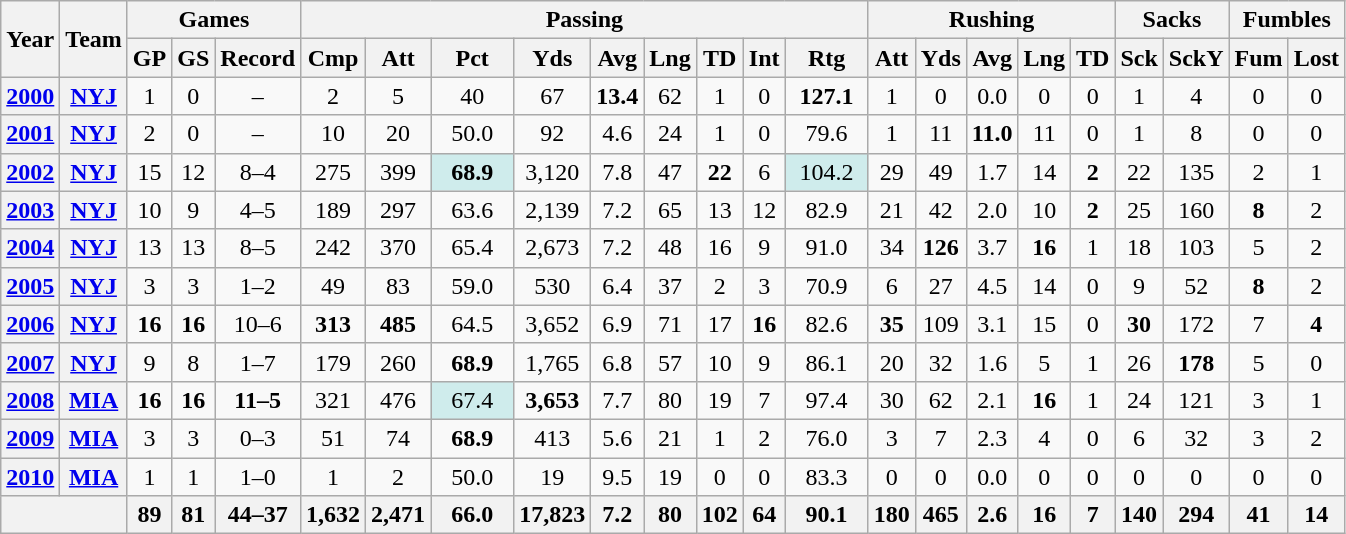<table class=wikitable style="text-align:center;">
<tr>
<th rowspan="2">Year</th>
<th rowspan="2">Team</th>
<th colspan="3">Games</th>
<th colspan="9">Passing</th>
<th colspan="5">Rushing</th>
<th colspan="2">Sacks</th>
<th colspan="2">Fumbles</th>
</tr>
<tr>
<th>GP</th>
<th>GS</th>
<th>Record</th>
<th>Cmp</th>
<th>Att</th>
<th>Pct</th>
<th>Yds</th>
<th>Avg</th>
<th>Lng</th>
<th>TD</th>
<th>Int</th>
<th>Rtg</th>
<th>Att</th>
<th>Yds</th>
<th>Avg</th>
<th>Lng</th>
<th>TD</th>
<th>Sck</th>
<th>SckY</th>
<th>Fum</th>
<th>Lost</th>
</tr>
<tr>
<th><a href='#'>2000</a></th>
<th><a href='#'>NYJ</a></th>
<td>1</td>
<td>0</td>
<td>–</td>
<td>2</td>
<td>5</td>
<td>40</td>
<td>67</td>
<td><strong>13.4</strong></td>
<td>62</td>
<td>1</td>
<td>0</td>
<td><strong>127.1</strong></td>
<td>1</td>
<td>0</td>
<td>0.0</td>
<td>0</td>
<td>0</td>
<td>1</td>
<td>4</td>
<td>0</td>
<td>0</td>
</tr>
<tr>
<th><a href='#'>2001</a></th>
<th><a href='#'>NYJ</a></th>
<td>2</td>
<td>0</td>
<td>–</td>
<td>10</td>
<td>20</td>
<td>50.0</td>
<td>92</td>
<td>4.6</td>
<td>24</td>
<td>1</td>
<td>0</td>
<td>79.6</td>
<td>1</td>
<td>11</td>
<td><strong>11.0</strong></td>
<td>11</td>
<td>0</td>
<td>1</td>
<td>8</td>
<td>0</td>
<td>0</td>
</tr>
<tr>
<th><a href='#'>2002</a></th>
<th><a href='#'>NYJ</a></th>
<td>15</td>
<td>12</td>
<td>8–4</td>
<td>275</td>
<td>399</td>
<td style="background:#cfecec; width:3em;"><strong>68.9</strong></td>
<td>3,120</td>
<td>7.8</td>
<td>47</td>
<td><strong>22</strong></td>
<td>6</td>
<td style="background:#cfecec; width:3em;">104.2</td>
<td>29</td>
<td>49</td>
<td>1.7</td>
<td>14</td>
<td><strong>2</strong></td>
<td>22</td>
<td>135</td>
<td>2</td>
<td>1</td>
</tr>
<tr>
<th><a href='#'>2003</a></th>
<th><a href='#'>NYJ</a></th>
<td>10</td>
<td>9</td>
<td>4–5</td>
<td>189</td>
<td>297</td>
<td>63.6</td>
<td>2,139</td>
<td>7.2</td>
<td>65</td>
<td>13</td>
<td>12</td>
<td>82.9</td>
<td>21</td>
<td>42</td>
<td>2.0</td>
<td>10</td>
<td><strong>2</strong></td>
<td>25</td>
<td>160</td>
<td><strong>8</strong></td>
<td>2</td>
</tr>
<tr>
<th><a href='#'>2004</a></th>
<th><a href='#'>NYJ</a></th>
<td>13</td>
<td>13</td>
<td>8–5</td>
<td>242</td>
<td>370</td>
<td>65.4</td>
<td>2,673</td>
<td>7.2</td>
<td>48</td>
<td>16</td>
<td>9</td>
<td>91.0</td>
<td>34</td>
<td><strong>126</strong></td>
<td>3.7</td>
<td><strong>16</strong></td>
<td>1</td>
<td>18</td>
<td>103</td>
<td>5</td>
<td>2</td>
</tr>
<tr>
<th><a href='#'>2005</a></th>
<th><a href='#'>NYJ</a></th>
<td>3</td>
<td>3</td>
<td>1–2</td>
<td>49</td>
<td>83</td>
<td>59.0</td>
<td>530</td>
<td>6.4</td>
<td>37</td>
<td>2</td>
<td>3</td>
<td>70.9</td>
<td>6</td>
<td>27</td>
<td>4.5</td>
<td>14</td>
<td>0</td>
<td>9</td>
<td>52</td>
<td><strong>8</strong></td>
<td>2</td>
</tr>
<tr>
<th><a href='#'>2006</a></th>
<th><a href='#'>NYJ</a></th>
<td><strong>16</strong></td>
<td><strong>16</strong></td>
<td>10–6</td>
<td><strong>313</strong></td>
<td><strong>485</strong></td>
<td>64.5</td>
<td>3,652</td>
<td>6.9</td>
<td>71</td>
<td>17</td>
<td><strong>16</strong></td>
<td>82.6</td>
<td><strong>35</strong></td>
<td>109</td>
<td>3.1</td>
<td>15</td>
<td>0</td>
<td><strong>30</strong></td>
<td>172</td>
<td>7</td>
<td><strong>4</strong></td>
</tr>
<tr>
<th><a href='#'>2007</a></th>
<th><a href='#'>NYJ</a></th>
<td>9</td>
<td>8</td>
<td>1–7</td>
<td>179</td>
<td>260</td>
<td><strong>68.9</strong></td>
<td>1,765</td>
<td>6.8</td>
<td>57</td>
<td>10</td>
<td>9</td>
<td>86.1</td>
<td>20</td>
<td>32</td>
<td>1.6</td>
<td>5</td>
<td>1</td>
<td>26</td>
<td><strong>178</strong></td>
<td>5</td>
<td>0</td>
</tr>
<tr>
<th><a href='#'>2008</a></th>
<th><a href='#'>MIA</a></th>
<td><strong>16</strong></td>
<td><strong>16</strong></td>
<td><strong>11–5</strong></td>
<td>321</td>
<td>476</td>
<td style="background:#cfecec; width:3em;">67.4</td>
<td><strong>3,653</strong></td>
<td>7.7</td>
<td>80</td>
<td>19</td>
<td>7</td>
<td>97.4</td>
<td>30</td>
<td>62</td>
<td>2.1</td>
<td><strong>16</strong></td>
<td>1</td>
<td>24</td>
<td>121</td>
<td>3</td>
<td>1</td>
</tr>
<tr>
<th><a href='#'>2009</a></th>
<th><a href='#'>MIA</a></th>
<td>3</td>
<td>3</td>
<td>0–3</td>
<td>51</td>
<td>74</td>
<td><strong>68.9</strong></td>
<td>413</td>
<td>5.6</td>
<td>21</td>
<td>1</td>
<td>2</td>
<td>76.0</td>
<td>3</td>
<td>7</td>
<td>2.3</td>
<td>4</td>
<td>0</td>
<td>6</td>
<td>32</td>
<td>3</td>
<td>2</td>
</tr>
<tr>
<th><a href='#'>2010</a></th>
<th><a href='#'>MIA</a></th>
<td>1</td>
<td>1</td>
<td>1–0</td>
<td>1</td>
<td>2</td>
<td>50.0</td>
<td>19</td>
<td>9.5</td>
<td>19</td>
<td>0</td>
<td>0</td>
<td>83.3</td>
<td>0</td>
<td>0</td>
<td>0.0</td>
<td>0</td>
<td>0</td>
<td>0</td>
<td>0</td>
<td>0</td>
<td>0</td>
</tr>
<tr>
<th colspan="2"></th>
<th>89</th>
<th>81</th>
<th>44–37</th>
<th>1,632</th>
<th>2,471</th>
<th>66.0</th>
<th>17,823</th>
<th>7.2</th>
<th>80</th>
<th>102</th>
<th>64</th>
<th>90.1</th>
<th>180</th>
<th>465</th>
<th>2.6</th>
<th>16</th>
<th>7</th>
<th>140</th>
<th>294</th>
<th>41</th>
<th>14</th>
</tr>
</table>
